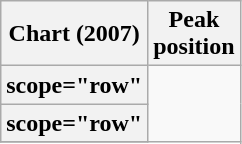<table class="wikitable sortable plainrowheaders" style="text-align:center;">
<tr>
<th scope="col">Chart (2007)</th>
<th scope="col">Peak<br>position</th>
</tr>
<tr>
<th>scope="row"  </th>
</tr>
<tr>
<th>scope="row"  </th>
</tr>
<tr>
</tr>
</table>
